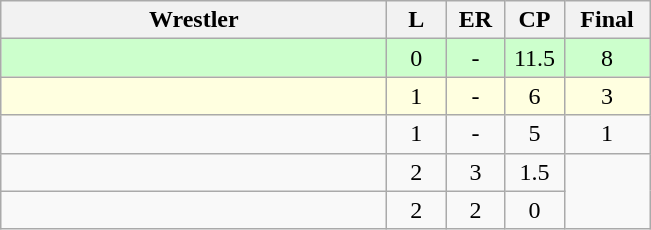<table class="wikitable" style="text-align: center;" |>
<tr>
<th width="250">Wrestler</th>
<th width="32">L</th>
<th width="32">ER</th>
<th width="32">CP</th>
<th width="50">Final</th>
</tr>
<tr bgcolor="ccffcc">
<td style="text-align:left;"></td>
<td>0</td>
<td>-</td>
<td>11.5</td>
<td>8</td>
</tr>
<tr bgcolor="lightyellow">
<td style="text-align:left;"></td>
<td>1</td>
<td>-</td>
<td>6</td>
<td>3</td>
</tr>
<tr>
<td style="text-align:left;"></td>
<td>1</td>
<td>-</td>
<td>5</td>
<td>1</td>
</tr>
<tr>
<td style="text-align:left;"></td>
<td>2</td>
<td>3</td>
<td>1.5</td>
</tr>
<tr>
<td style="text-align:left;"></td>
<td>2</td>
<td>2</td>
<td>0</td>
</tr>
</table>
